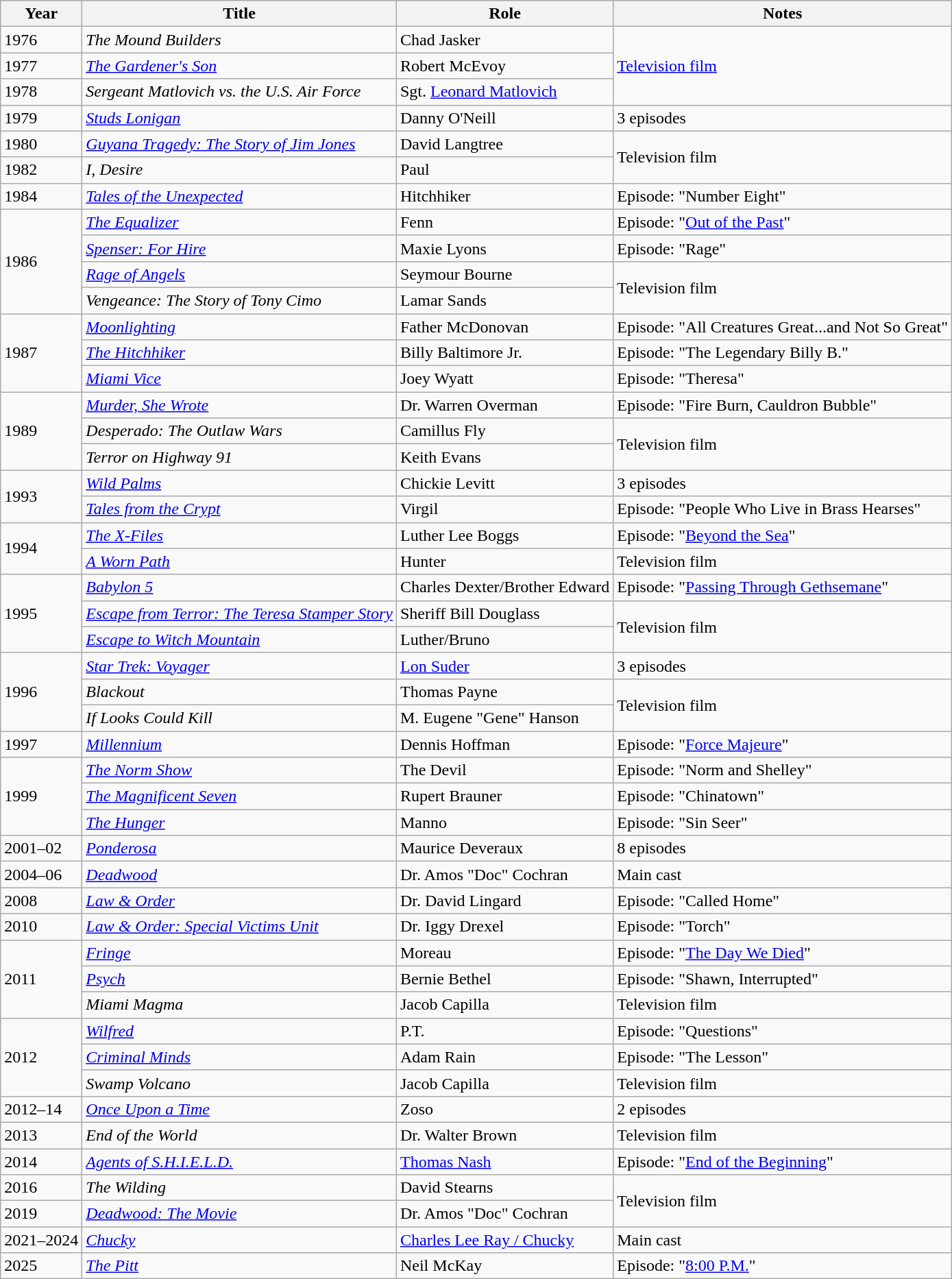<table class="wikitable sortable">
<tr>
<th>Year</th>
<th>Title</th>
<th>Role</th>
<th>Notes</th>
</tr>
<tr>
<td>1976</td>
<td><em>The Mound Builders</em></td>
<td>Chad Jasker</td>
<td rowspan="3"><a href='#'>Television film</a></td>
</tr>
<tr>
<td>1977</td>
<td><em><a href='#'>The Gardener's Son</a></em></td>
<td>Robert McEvoy</td>
</tr>
<tr>
<td>1978</td>
<td><em>Sergeant Matlovich vs. the U.S. Air Force</em></td>
<td>Sgt. <a href='#'>Leonard Matlovich</a></td>
</tr>
<tr>
<td>1979</td>
<td><em><a href='#'>Studs Lonigan</a></em></td>
<td>Danny O'Neill</td>
<td>3 episodes</td>
</tr>
<tr>
<td>1980</td>
<td><em><a href='#'>Guyana Tragedy: The Story of Jim Jones</a></em></td>
<td>David Langtree</td>
<td rowspan="2">Television film</td>
</tr>
<tr>
<td>1982</td>
<td><em>I, Desire</em></td>
<td>Paul</td>
</tr>
<tr>
<td>1984</td>
<td><em><a href='#'>Tales of the Unexpected</a></em></td>
<td>Hitchhiker</td>
<td>Episode: "Number Eight"</td>
</tr>
<tr>
<td rowspan=4>1986</td>
<td><em><a href='#'>The Equalizer</a></em></td>
<td>Fenn</td>
<td>Episode: "<a href='#'>Out of the Past</a>"</td>
</tr>
<tr>
<td><em><a href='#'>Spenser: For Hire</a></em></td>
<td>Maxie Lyons</td>
<td>Episode: "Rage"</td>
</tr>
<tr>
<td><em><a href='#'>Rage of Angels</a></em></td>
<td>Seymour Bourne</td>
<td rowspan="2">Television film</td>
</tr>
<tr>
<td><em>Vengeance: The Story of Tony Cimo</em></td>
<td>Lamar Sands</td>
</tr>
<tr>
<td rowspan=3>1987</td>
<td><a href='#'><em>Moonlighting</em></a></td>
<td>Father McDonovan</td>
<td>Episode: "All Creatures Great...and Not So Great"</td>
</tr>
<tr>
<td><em><a href='#'>The Hitchhiker</a></em></td>
<td>Billy Baltimore Jr.</td>
<td>Episode: "The Legendary Billy B."</td>
</tr>
<tr>
<td><em><a href='#'>Miami Vice</a></em></td>
<td>Joey Wyatt</td>
<td>Episode: "Theresa"</td>
</tr>
<tr>
<td rowspan=3>1989</td>
<td><em><a href='#'>Murder, She Wrote</a></em></td>
<td>Dr. Warren Overman</td>
<td>Episode: "Fire Burn, Cauldron Bubble"</td>
</tr>
<tr>
<td><em>Desperado: The Outlaw Wars</em></td>
<td>Camillus Fly</td>
<td rowspan="2">Television film</td>
</tr>
<tr>
<td><em>Terror on Highway 91</em></td>
<td>Keith Evans</td>
</tr>
<tr>
<td rowspan=2>1993</td>
<td><em><a href='#'>Wild Palms</a></em></td>
<td>Chickie Levitt</td>
<td>3 episodes</td>
</tr>
<tr>
<td><em><a href='#'>Tales from the Crypt</a></em></td>
<td>Virgil</td>
<td>Episode: "People Who Live in Brass Hearses"</td>
</tr>
<tr>
<td rowspan=2>1994</td>
<td><em><a href='#'>The X-Files</a></em></td>
<td>Luther Lee Boggs</td>
<td>Episode: "<a href='#'>Beyond the Sea</a>"</td>
</tr>
<tr>
<td><em><a href='#'>A Worn Path</a></em></td>
<td>Hunter</td>
<td>Television film</td>
</tr>
<tr>
<td rowspan=3>1995</td>
<td><em><a href='#'>Babylon 5</a></em></td>
<td>Charles Dexter/Brother Edward</td>
<td>Episode: "<a href='#'>Passing Through Gethsemane</a>"</td>
</tr>
<tr>
<td><em><a href='#'>Escape from Terror: The Teresa Stamper Story</a></em></td>
<td>Sheriff Bill Douglass</td>
<td rowspan="2">Television film</td>
</tr>
<tr>
<td><em><a href='#'>Escape to Witch Mountain</a></em></td>
<td>Luther/Bruno</td>
</tr>
<tr>
<td rowspan=3>1996</td>
<td><em><a href='#'>Star Trek: Voyager</a></em></td>
<td><a href='#'>Lon Suder</a></td>
<td>3 episodes</td>
</tr>
<tr>
<td><em>Blackout</em></td>
<td>Thomas Payne</td>
<td rowspan="2">Television film</td>
</tr>
<tr>
<td><em>If Looks Could Kill</em></td>
<td>M. Eugene "Gene" Hanson</td>
</tr>
<tr>
<td>1997</td>
<td><em><a href='#'>Millennium</a></em></td>
<td>Dennis Hoffman</td>
<td>Episode: "<a href='#'>Force Majeure</a>"</td>
</tr>
<tr>
<td rowspan=3>1999</td>
<td><em><a href='#'>The Norm Show</a></em></td>
<td>The Devil</td>
<td>Episode: "Norm and Shelley"</td>
</tr>
<tr>
<td><em><a href='#'>The Magnificent Seven</a></em></td>
<td>Rupert Brauner</td>
<td>Episode: "Chinatown"</td>
</tr>
<tr>
<td><em><a href='#'>The Hunger</a></em></td>
<td>Manno</td>
<td>Episode: "Sin Seer"</td>
</tr>
<tr>
<td>2001–02</td>
<td><em><a href='#'>Ponderosa</a></em></td>
<td>Maurice Deveraux</td>
<td>8 episodes</td>
</tr>
<tr>
<td>2004–06</td>
<td><em><a href='#'>Deadwood</a></em></td>
<td>Dr. Amos "Doc" Cochran</td>
<td>Main cast</td>
</tr>
<tr>
<td>2008</td>
<td><em><a href='#'>Law & Order</a></em></td>
<td>Dr. David Lingard</td>
<td>Episode: "Called Home"</td>
</tr>
<tr>
<td>2010</td>
<td><em><a href='#'>Law & Order: Special Victims Unit</a></em></td>
<td>Dr. Iggy Drexel</td>
<td>Episode: "Torch"</td>
</tr>
<tr>
<td rowspan=3>2011</td>
<td><em><a href='#'>Fringe</a></em></td>
<td>Moreau</td>
<td>Episode: "<a href='#'>The Day We Died</a>"</td>
</tr>
<tr>
<td><em><a href='#'>Psych</a></em></td>
<td>Bernie Bethel</td>
<td>Episode: "Shawn, Interrupted"</td>
</tr>
<tr>
<td><em>Miami Magma</em></td>
<td>Jacob Capilla</td>
<td>Television film</td>
</tr>
<tr>
<td rowspan=3>2012</td>
<td><em><a href='#'>Wilfred</a></em></td>
<td>P.T.</td>
<td>Episode: "Questions"</td>
</tr>
<tr>
<td><em><a href='#'>Criminal Minds</a></em></td>
<td>Adam Rain</td>
<td>Episode: "The Lesson"</td>
</tr>
<tr>
<td><em>Swamp Volcano</em></td>
<td>Jacob Capilla</td>
<td>Television film</td>
</tr>
<tr>
<td>2012–14</td>
<td><em><a href='#'>Once Upon a Time</a></em></td>
<td>Zoso</td>
<td>2 episodes</td>
</tr>
<tr>
<td>2013</td>
<td><em>End of the World</em></td>
<td>Dr. Walter Brown</td>
<td>Television film</td>
</tr>
<tr>
<td>2014</td>
<td><em><a href='#'>Agents of S.H.I.E.L.D.</a></em></td>
<td><a href='#'>Thomas Nash</a></td>
<td>Episode: "<a href='#'>End of the Beginning</a>"</td>
</tr>
<tr>
<td>2016</td>
<td><em>The Wilding</em></td>
<td>David Stearns</td>
<td rowspan="2">Television film</td>
</tr>
<tr>
<td>2019</td>
<td><em><a href='#'>Deadwood: The Movie</a></em></td>
<td>Dr. Amos "Doc" Cochran</td>
</tr>
<tr>
<td>2021–2024</td>
<td><em><a href='#'>Chucky</a></em></td>
<td><a href='#'>Charles Lee Ray / Chucky</a></td>
<td>Main cast</td>
</tr>
<tr>
<td>2025</td>
<td><em><a href='#'>The Pitt</a></em></td>
<td>Neil McKay</td>
<td>Episode: "<a href='#'>8:00 P.M.</a>"</td>
</tr>
</table>
